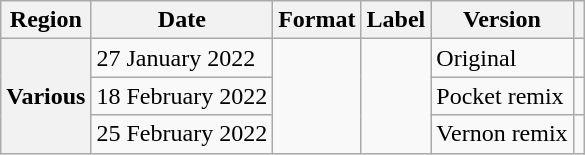<table class="wikitable plainrowheaders">
<tr>
<th>Region</th>
<th>Date</th>
<th>Format</th>
<th>Label</th>
<th>Version</th>
<th scope="col"></th>
</tr>
<tr>
<th scope="row" rowspan="3">Various</th>
<td>27 January 2022</td>
<td rowspan="3"></td>
<td rowspan="3"></td>
<td>Original</td>
<td></td>
</tr>
<tr>
<td>18 February 2022</td>
<td>Pocket remix</td>
<td></td>
</tr>
<tr>
<td>25 February 2022</td>
<td>Vernon remix</td>
<td></td>
</tr>
</table>
